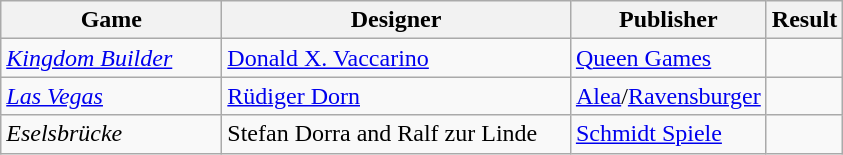<table class="wikitable">
<tr>
<th style="width:140px;">Game</th>
<th style="width:225px;">Designer</th>
<th style="width:120px;">Publisher</th>
<th>Result</th>
</tr>
<tr>
<td><em><a href='#'>Kingdom Builder</a></em></td>
<td><a href='#'>Donald X. Vaccarino</a></td>
<td><a href='#'>Queen Games</a></td>
<td></td>
</tr>
<tr>
<td><a href='#'><em>Las Vegas</em></a></td>
<td><a href='#'>Rüdiger Dorn</a></td>
<td><a href='#'>Alea</a>/<a href='#'>Ravensburger</a></td>
<td></td>
</tr>
<tr>
<td><em>Eselsbrücke</em></td>
<td>Stefan Dorra and Ralf zur Linde</td>
<td><a href='#'>Schmidt Spiele</a></td>
<td></td>
</tr>
</table>
